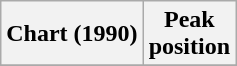<table class="wikitable sortable plainrowheaders" style="text-align:center">
<tr>
<th>Chart (1990)</th>
<th>Peak<br>position</th>
</tr>
<tr>
</tr>
</table>
